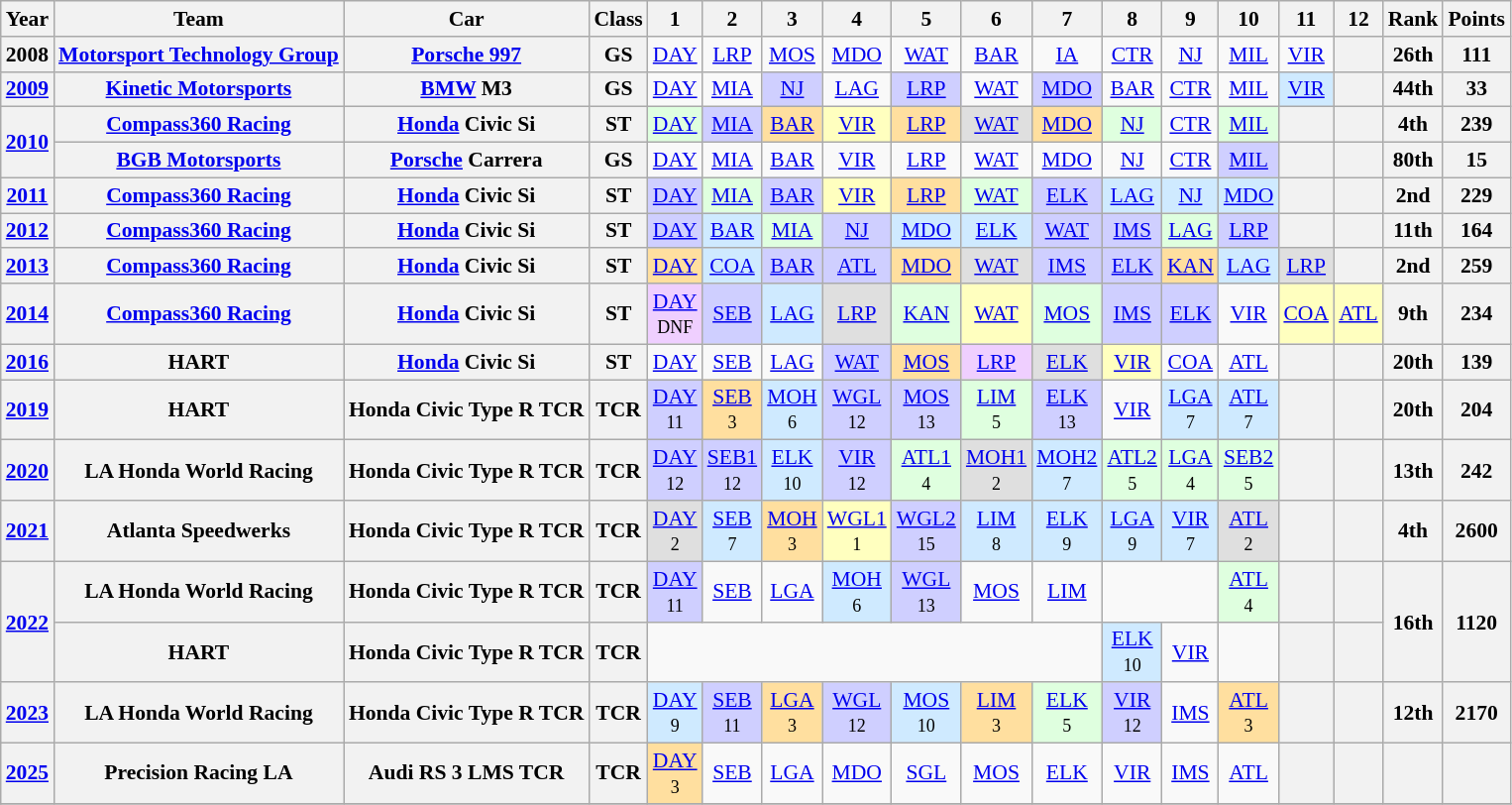<table class="wikitable" style="text-align:center; font-size:90%">
<tr>
<th>Year</th>
<th>Team</th>
<th>Car</th>
<th>Class</th>
<th>1</th>
<th>2</th>
<th>3</th>
<th>4</th>
<th>5</th>
<th>6</th>
<th>7</th>
<th>8</th>
<th>9</th>
<th>10</th>
<th>11</th>
<th>12</th>
<th>Rank</th>
<th>Points</th>
</tr>
<tr>
<th>2008</th>
<th style="white-space: nowrap;"><a href='#'>Motorsport Technology Group</a></th>
<th style="white-space: nowrap;"><a href='#'>Porsche 997</a></th>
<th style="white-space: nowrap;">GS</th>
<td style="background:#;"><a href='#'>DAY</a></td>
<td style="background:#;"><a href='#'>LRP</a></td>
<td style="background:#;"><a href='#'>MOS</a></td>
<td style="background:#;"><a href='#'>MDO</a></td>
<td style="background:#;"><a href='#'>WAT</a></td>
<td style="background:#;"><a href='#'>BAR</a></td>
<td style="background:#;"><a href='#'>IA</a></td>
<td style="background:#;"><a href='#'>CTR</a></td>
<td style="background:#;"><a href='#'>NJ</a></td>
<td style="background:#;"><a href='#'>MIL</a></td>
<td style="background:#;"><a href='#'>VIR</a></td>
<th></th>
<th>26th</th>
<th>111</th>
</tr>
<tr>
<th><a href='#'>2009</a></th>
<th><a href='#'>Kinetic Motorsports</a></th>
<th><a href='#'>BMW</a> M3</th>
<th>GS</th>
<td style="background:#;"><a href='#'>DAY</a></td>
<td style="background:#;"><a href='#'>MIA</a></td>
<td style="background:#CFCFFF;"><a href='#'>NJ</a> <br></td>
<td style="background:#;"><a href='#'>LAG</a></td>
<td style="background:#CFCFFF;"><a href='#'>LRP</a> <br></td>
<td style="background:#;"><a href='#'>WAT</a></td>
<td style="background:#CFCFFF;"><a href='#'>MDO</a> <br></td>
<td style="background:#;"><a href='#'>BAR</a></td>
<td style="background:#;"><a href='#'>CTR</a></td>
<td style="background:#;"><a href='#'>MIL</a></td>
<td style="background:#CFEAFF;"><a href='#'>VIR</a> <br></td>
<th></th>
<th>44th</th>
<th>33</th>
</tr>
<tr>
<th rowspan=2><a href='#'>2010</a></th>
<th><a href='#'>Compass360 Racing</a></th>
<th><a href='#'>Honda</a> Civic Si</th>
<th>ST</th>
<td style="background:#DFFFDF;"><a href='#'>DAY</a> <br></td>
<td style="background:#CFCFFF;"><a href='#'>MIA</a> <br></td>
<td style="background:#FFDF9F;"><a href='#'>BAR</a> <br></td>
<td style="background:#FFFFBF;"><a href='#'>VIR</a> <br></td>
<td style="background:#FFDF9F;"><a href='#'>LRP</a> <br></td>
<td style="background:#DFDFDF;"><a href='#'>WAT</a> <br></td>
<td style="background:#FFDF9F;"><a href='#'>MDO</a> <br></td>
<td style="background:#DFFFDF;"><a href='#'>NJ</a> <br></td>
<td style="background:#;"><a href='#'>CTR</a></td>
<td style="background:#DFFFDF;"><a href='#'>MIL</a> <br></td>
<th></th>
<th></th>
<th>4th</th>
<th>239</th>
</tr>
<tr>
<th><a href='#'>BGB Motorsports</a></th>
<th><a href='#'>Porsche</a> Carrera</th>
<th>GS</th>
<td style="background:#;"><a href='#'>DAY</a></td>
<td style="background:#;"><a href='#'>MIA</a></td>
<td style="background:#;"><a href='#'>BAR</a></td>
<td style="background:#;"><a href='#'>VIR</a></td>
<td style="background:#;"><a href='#'>LRP</a></td>
<td style="background:#;"><a href='#'>WAT</a></td>
<td style="background:#;"><a href='#'>MDO</a></td>
<td style="background:#;"><a href='#'>NJ</a></td>
<td style="background:#;"><a href='#'>CTR</a></td>
<td style="background:#CFCFFF;"><a href='#'>MIL</a> <br></td>
<th></th>
<th></th>
<th>80th</th>
<th>15</th>
</tr>
<tr>
<th><a href='#'>2011</a></th>
<th><a href='#'>Compass360 Racing</a></th>
<th><a href='#'>Honda</a> Civic Si</th>
<th>ST</th>
<td style="background:#CFCFFF;"><a href='#'>DAY</a> <br></td>
<td style="background:#DFFFDF;"><a href='#'>MIA</a> <br></td>
<td style="background:#CFCFFF;"><a href='#'>BAR</a> <br></td>
<td style="background:#FFFFBF;"><a href='#'>VIR</a> <br></td>
<td style="background:#FFDF9F;"><a href='#'>LRP</a> <br></td>
<td style="background:#DFFFDF;"><a href='#'>WAT</a> <br></td>
<td style="background:#CFCFFF;"><a href='#'>ELK</a> <br></td>
<td style="background:#CFEAFF;"><a href='#'>LAG</a> <br></td>
<td style="background:#CFEAFF;"><a href='#'>NJ</a> <br></td>
<td style="background:#CFEAFF;"><a href='#'>MDO</a> <br></td>
<th></th>
<th></th>
<th>2nd</th>
<th>229</th>
</tr>
<tr>
<th><a href='#'>2012</a></th>
<th><a href='#'>Compass360 Racing</a></th>
<th><a href='#'>Honda</a> Civic Si</th>
<th>ST</th>
<td style="background:#CFCFFF;"><a href='#'>DAY</a> <br></td>
<td style="background:#CFEAFF;"><a href='#'>BAR</a> <br></td>
<td style="background:#DFFFDF;"><a href='#'>MIA</a> <br></td>
<td style="background:#CFCFFF;"><a href='#'>NJ</a> <br></td>
<td style="background:#CFEAFF;"><a href='#'>MDO</a> <br></td>
<td style="background:#CFEAFF;"><a href='#'>ELK</a> <br></td>
<td style="background:#CFCFFF;"><a href='#'>WAT</a> <br></td>
<td style="background:#CFCFFF;"><a href='#'>IMS</a> <br></td>
<td style="background:#DFFFDF;"><a href='#'>LAG</a> <br></td>
<td style="background:#CFCFFF;"><a href='#'>LRP</a> <br></td>
<th></th>
<th></th>
<th>11th</th>
<th>164</th>
</tr>
<tr>
<th><a href='#'>2013</a></th>
<th><a href='#'>Compass360 Racing</a></th>
<th><a href='#'>Honda</a> Civic Si</th>
<th>ST</th>
<td style="background:#FFDF9F;"><a href='#'>DAY</a> <br></td>
<td style="background:#CFEAFF;"><a href='#'>COA</a> <br></td>
<td style="background:#CFCFFF;"><a href='#'>BAR</a> <br></td>
<td style="background:#CFCFFF;"><a href='#'>ATL</a> <br></td>
<td style="background:#FFDF9F;"><a href='#'>MDO</a> <br></td>
<td style="background:#DFDFDF;"><a href='#'>WAT</a> <br></td>
<td style="background:#CFCFFF;"><a href='#'>IMS</a> <br></td>
<td style="background:#CFCFFF;"><a href='#'>ELK</a> <br></td>
<td style="background:#FFDF9F;"><a href='#'>KAN</a> <br></td>
<td style="background:#CFEAFF;"><a href='#'>LAG</a> <br></td>
<td style="background:#DFDFDF;"><a href='#'>LRP</a></td>
<th></th>
<th>2nd</th>
<th>259</th>
</tr>
<tr>
<th><a href='#'>2014</a></th>
<th><a href='#'>Compass360 Racing</a></th>
<th><a href='#'>Honda</a> Civic Si</th>
<th>ST</th>
<td style="background:#EFCFFF;"><a href='#'>DAY</a> <br><small>DNF</small></td>
<td style="background:#CFCFFF;"><a href='#'>SEB</a> <br></td>
<td style="background:#CFEAFF;"><a href='#'>LAG</a> <br></td>
<td style="background:#DFDFDF;"><a href='#'>LRP</a> <br></td>
<td style="background:#DFFFDF;"><a href='#'>KAN</a> <br></td>
<td style="background:#FFFFBF;"><a href='#'>WAT</a> <br></td>
<td style="background:#DFFFDF;"><a href='#'>MOS</a> <br></td>
<td style="background:#CFCFFF;"><a href='#'>IMS</a> <br></td>
<td style="background:#CFCFFF;"><a href='#'>ELK</a> <br></td>
<td style="background:#;"><a href='#'>VIR</a></td>
<td style="background:#FFFFBF;"><a href='#'>COA</a> <br></td>
<td style="background:#FFFFBF;"><a href='#'>ATL</a> <br></td>
<th>9th</th>
<th>234</th>
</tr>
<tr>
<th><a href='#'>2016</a></th>
<th>HART</th>
<th><a href='#'>Honda</a> Civic Si</th>
<th>ST</th>
<td style="background:#;"><a href='#'>DAY</a></td>
<td style="background:#;"><a href='#'>SEB</a></td>
<td style="background:#;"><a href='#'>LAG</a></td>
<td style="background:#CFCFFF;"><a href='#'>WAT</a> <br></td>
<td style="background:#FFDF9F;"><a href='#'>MOS</a> <br></td>
<td style="background:#EFCFFF;"><a href='#'>LRP</a> <br></td>
<td style="background:#DFDFDF;"><a href='#'>ELK</a> <br></td>
<td style="background:#FFFFBF;"><a href='#'>VIR</a> <br></td>
<td style="background:#;"><a href='#'>COA</a></td>
<td style="background:#;"><a href='#'>ATL</a></td>
<th></th>
<th></th>
<th>20th</th>
<th>139</th>
</tr>
<tr>
<th><a href='#'>2019</a></th>
<th>HART</th>
<th>Honda Civic Type R TCR</th>
<th>TCR</th>
<td style="background:#CFCFFF;"><a href='#'>DAY</a> <br><small>11</small></td>
<td style="background:#FFDF9F;"><a href='#'>SEB</a> <br><small>3</small></td>
<td style="background:#CFEAFF;"><a href='#'>MOH</a> <br><small>6</small></td>
<td style="background:#CFCFFF;"><a href='#'>WGL</a> <br><small>12</small></td>
<td style="background:#CFCFFF;"><a href='#'>MOS</a> <br><small>13</small></td>
<td style="background:#DFFFDF;"><a href='#'>LIM</a> <br><small>5</small></td>
<td style="background:#CFCFFF;"><a href='#'>ELK</a> <br><small>13</small></td>
<td><a href='#'>VIR</a></td>
<td style="background:#CFEAFF;"><a href='#'>LGA</a> <br><small>7</small></td>
<td style="background:#CFEAFF;"><a href='#'>ATL</a> <br><small>7</small></td>
<th></th>
<th></th>
<th>20th</th>
<th>204</th>
</tr>
<tr>
<th><a href='#'>2020</a></th>
<th>LA Honda World Racing</th>
<th>Honda Civic Type R TCR</th>
<th>TCR</th>
<td style="background:#CFCFFF;"><a href='#'>DAY</a> <br><small>12</small></td>
<td style="background:#CFCFFF;"><a href='#'>SEB1</a> <br><small>12</small></td>
<td style="background:#CFEAFF;"><a href='#'>ELK</a> <br><small>10</small></td>
<td style="background:#CFCFFF;"><a href='#'>VIR</a> <br><small>12</small></td>
<td style="background:#DFFFDF;"><a href='#'>ATL1</a> <br><small>4</small></td>
<td style="background:#DFDFDF;"><a href='#'>MOH1</a> <br><small>2</small></td>
<td style="background:#CFEAFF;"><a href='#'>MOH2</a> <br><small>7</small></td>
<td style="background:#DFFFDF;"><a href='#'>ATL2</a> <br><small>5</small></td>
<td style="background:#DFFFDF;"><a href='#'>LGA</a> <br><small>4</small></td>
<td style="background:#DFFFDF;"><a href='#'>SEB2</a> <br><small>5</small></td>
<th></th>
<th></th>
<th>13th</th>
<th>242</th>
</tr>
<tr>
<th><a href='#'>2021</a></th>
<th>Atlanta Speedwerks</th>
<th>Honda Civic Type R TCR</th>
<th>TCR</th>
<td style="background:#DFDFDF;"><a href='#'>DAY</a> <br><small>2</small></td>
<td style="background:#CFEAFF;"><a href='#'>SEB</a> <br><small>7</small></td>
<td style="background:#FFDF9F;"><a href='#'>MOH</a> <br><small>3</small></td>
<td style="background:#FFFFBF;"><a href='#'>WGL1</a> <br><small>1</small></td>
<td style="background:#CFCFFF;"><a href='#'>WGL2</a> <br><small>15</small></td>
<td style="background:#CFEAFF;"><a href='#'>LIM</a> <br><small>8</small></td>
<td style="background:#CFEAFF;"><a href='#'>ELK</a> <br><small>9</small></td>
<td style="background:#CFEAFF;"><a href='#'>LGA</a> <br><small>9</small></td>
<td style="background:#CFEAFF;"><a href='#'>VIR</a> <br><small>7</small></td>
<td style="background:#DFDFDF;"><a href='#'>ATL</a> <br><small>2</small></td>
<th></th>
<th></th>
<th>4th</th>
<th>2600</th>
</tr>
<tr>
<th rowspan="2"><a href='#'>2022</a></th>
<th>LA Honda World Racing</th>
<th>Honda Civic Type R TCR</th>
<th>TCR</th>
<td style="background:#CFCFFF;"><a href='#'>DAY</a> <br><small>11</small></td>
<td><a href='#'>SEB</a></td>
<td><a href='#'>LGA</a></td>
<td style="background:#CFEAFF;"><a href='#'>MOH</a> <br><small>6</small></td>
<td style="background:#CFCFFF;"><a href='#'>WGL</a> <br><small>13</small></td>
<td><a href='#'>MOS</a></td>
<td><a href='#'>LIM</a></td>
<td colspan="2"></td>
<td style="background:#DFFFDF;"><a href='#'>ATL</a> <br><small>4</small></td>
<th></th>
<th></th>
<th rowspan="2">16th</th>
<th rowspan="2">1120</th>
</tr>
<tr>
<th>HART</th>
<th>Honda Civic Type R TCR</th>
<th>TCR</th>
<td colspan="7"></td>
<td style="background:#CFEAFF;"><a href='#'>ELK</a> <br><small>10</small></td>
<td><a href='#'>VIR</a></td>
<td></td>
<th></th>
<th></th>
</tr>
<tr>
<th><a href='#'>2023</a></th>
<th>LA Honda World Racing</th>
<th style="white-space: nowrap;">Honda Civic Type R TCR</th>
<th>TCR</th>
<td style="background:#CFEAFF;"><a href='#'>DAY</a> <br><small>9</small></td>
<td style="background:#CFCFFF;"><a href='#'>SEB</a> <br><small>11</small></td>
<td style="background:#FFDF9F;"><a href='#'>LGA</a> <br><small>3</small></td>
<td style="background:#CFCFFF;"><a href='#'>WGL</a> <br><small>12</small></td>
<td style="background:#CFEAFF;"><a href='#'>MOS</a> <br><small>10</small></td>
<td style="background:#FFDF9F;"><a href='#'>LIM</a> <br><small>3</small></td>
<td style="background:#DFFFDF;"><a href='#'>ELK</a> <br><small>5</small></td>
<td style="background:#CFCFFF;"><a href='#'>VIR</a> <br><small>12</small></td>
<td><a href='#'>IMS</a></td>
<td style="background:#FFDF9F;"><a href='#'>ATL</a> <br><small>3</small></td>
<th></th>
<th></th>
<th>12th</th>
<th>2170</th>
</tr>
<tr>
<th><a href='#'>2025</a></th>
<th>Precision Racing LA</th>
<th>Audi RS 3 LMS TCR</th>
<th>TCR</th>
<td style="background:#FFDF9F;"><a href='#'>DAY</a> <br><small>3</small></td>
<td><a href='#'>SEB</a> <br><small></small></td>
<td><a href='#'>LGA</a> <br><small></small></td>
<td><a href='#'>MDO</a> <br><small></small></td>
<td><a href='#'>SGL</a> <br><small></small></td>
<td><a href='#'>MOS</a> <br><small></small></td>
<td><a href='#'>ELK</a> <br><small></small></td>
<td><a href='#'>VIR</a> <br><small></small></td>
<td><a href='#'>IMS</a> <br><small></small></td>
<td><a href='#'>ATL</a> <br><small></small></td>
<th></th>
<th></th>
<th></th>
<th></th>
</tr>
<tr>
</tr>
</table>
